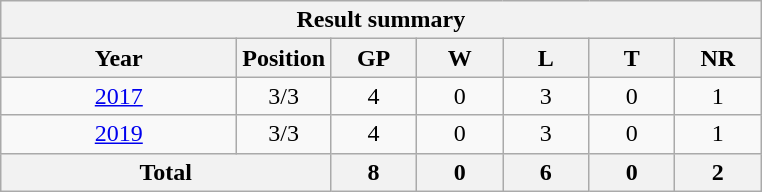<table class="wikitable" style="text-align: center;">
<tr>
<th colspan=9>Result summary</th>
</tr>
<tr>
<th width=150>Year</th>
<th width=50>Position</th>
<th width=50>GP</th>
<th width=50>W</th>
<th width=50>L</th>
<th width=50>T</th>
<th width=50>NR</th>
</tr>
<tr>
<td>  <a href='#'>2017</a></td>
<td>3/3</td>
<td>4</td>
<td>0</td>
<td>3</td>
<td>0</td>
<td>1</td>
</tr>
<tr>
<td> <a href='#'>2019</a></td>
<td>3/3</td>
<td>4</td>
<td>0</td>
<td>3</td>
<td>0</td>
<td>1</td>
</tr>
<tr>
<th colspan="2">Total</th>
<th>8</th>
<th>0</th>
<th>6</th>
<th>0</th>
<th>2</th>
</tr>
</table>
